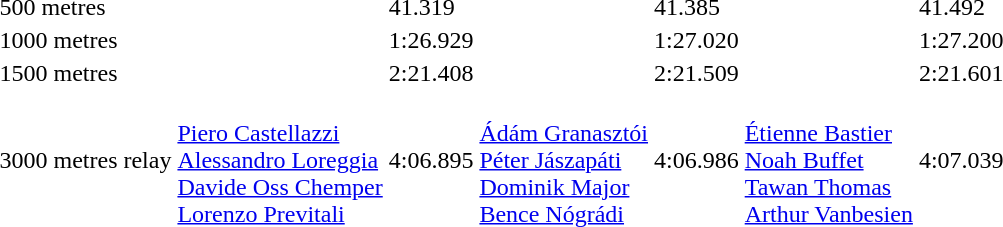<table>
<tr>
<td>500 metres</td>
<td></td>
<td>41.319</td>
<td></td>
<td>41.385</td>
<td></td>
<td>41.492</td>
</tr>
<tr>
<td>1000 metres</td>
<td></td>
<td>1:26.929</td>
<td></td>
<td>1:27.020</td>
<td></td>
<td>1:27.200</td>
</tr>
<tr>
<td>1500 metres</td>
<td></td>
<td>2:21.408</td>
<td></td>
<td>2:21.509</td>
<td></td>
<td>2:21.601</td>
</tr>
<tr>
<td>3000 metres relay</td>
<td><br><a href='#'>Piero Castellazzi</a><br><a href='#'>Alessandro Loreggia</a><br><a href='#'>Davide Oss Chemper</a><br><a href='#'>Lorenzo Previtali</a></td>
<td>4:06.895</td>
<td><br><a href='#'>Ádám Granasztói</a><br><a href='#'>Péter Jászapáti</a><br><a href='#'>Dominik Major</a><br><a href='#'>Bence Nógrádi</a></td>
<td>4:06.986</td>
<td><br><a href='#'>Étienne Bastier</a><br><a href='#'>Noah Buffet</a><br><a href='#'>Tawan Thomas</a><br><a href='#'>Arthur Vanbesien</a></td>
<td>4:07.039</td>
</tr>
</table>
